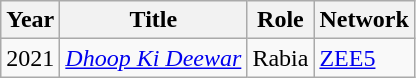<table class="wikitable sortable plainrowheaders">
<tr style="text-align:center;">
<th scope="col">Year</th>
<th scope="col">Title</th>
<th scope="col">Role</th>
<th scope="col">Network</th>
</tr>
<tr>
<td>2021</td>
<td><em><a href='#'>Dhoop Ki Deewar</a></em></td>
<td>Rabia</td>
<td><a href='#'>ZEE5</a></td>
</tr>
</table>
